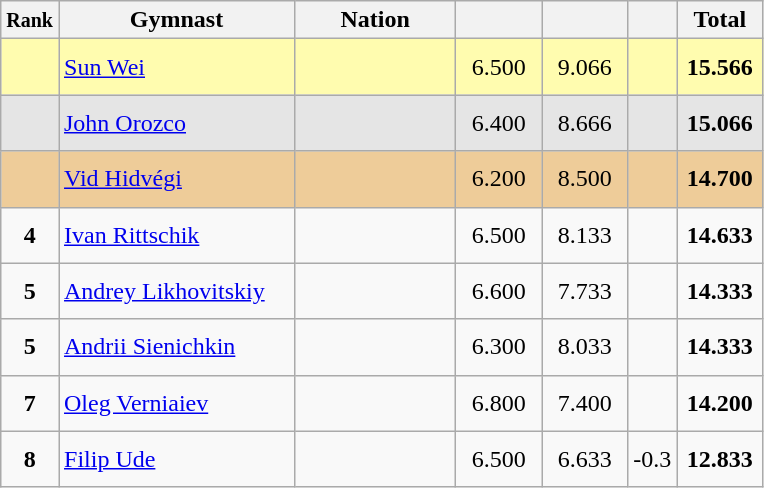<table class="wikitable sortable" style="text-align:center;">
<tr>
<th scope="col" style="width:15px;"><small>Rank</small></th>
<th scope="col" style="width:150px;">Gymnast</th>
<th scope="col" style="width:100px;">Nation</th>
<th scope="col" style="width:50px;"><small></small></th>
<th scope="col" style="width:50px;"><small></small></th>
<th scope="col" style="width:20px;"><small></small></th>
<th scope="col" style="width:50px;">Total</th>
</tr>
<tr style="background:#fffcaf;">
<td scope="row" style="text-align:center"><strong></strong></td>
<td style="height:30px; text-align:left;"><a href='#'>Sun Wei</a></td>
<td style="text-align:left;"></td>
<td>6.500</td>
<td>9.066</td>
<td></td>
<td><strong>15.566</strong></td>
</tr>
<tr style="background:#e5e5e5;">
<td scope="row" style="text-align:center"><strong></strong></td>
<td style="height:30px; text-align:left;"><a href='#'>John Orozco</a></td>
<td style="text-align:left;"></td>
<td>6.400</td>
<td>8.666</td>
<td></td>
<td><strong>15.066</strong></td>
</tr>
<tr style="background:#ec9;">
<td scope="row" style="text-align:center"><strong></strong></td>
<td style="height:30px; text-align:left;"><a href='#'>Vid Hidvégi</a></td>
<td style="text-align:left;"></td>
<td>6.200</td>
<td>8.500</td>
<td></td>
<td><strong>14.700</strong></td>
</tr>
<tr>
<td scope="row" style="text-align:center"><strong>4</strong></td>
<td style="height:30px; text-align:left;"><a href='#'>Ivan Rittschik</a></td>
<td style="text-align:left;"></td>
<td>6.500</td>
<td>8.133</td>
<td></td>
<td><strong>14.633</strong></td>
</tr>
<tr>
<td scope="row" style="text-align:center"><strong>5</strong></td>
<td style="height:30px; text-align:left;"><a href='#'>Andrey Likhovitskiy</a></td>
<td style="text-align:left;"></td>
<td>6.600</td>
<td>7.733</td>
<td></td>
<td><strong>14.333</strong></td>
</tr>
<tr>
<td scope="row" style="text-align:center"><strong>5</strong></td>
<td style="height:30px; text-align:left;"><a href='#'>Andrii Sienichkin</a></td>
<td style="text-align:left;"></td>
<td>6.300</td>
<td>8.033</td>
<td></td>
<td><strong>14.333</strong></td>
</tr>
<tr>
<td scope="row" style="text-align:center"><strong>7</strong></td>
<td style="height:30px; text-align:left;"><a href='#'>Oleg Verniaiev</a></td>
<td style="text-align:left;"></td>
<td>6.800</td>
<td>7.400</td>
<td></td>
<td><strong>14.200</strong></td>
</tr>
<tr>
<td scope="row" style="text-align:center"><strong>8</strong></td>
<td style="height:30px; text-align:left;"><a href='#'>Filip Ude</a></td>
<td style="text-align:left;"></td>
<td>6.500</td>
<td>6.633</td>
<td>-0.3</td>
<td><strong>12.833</strong></td>
</tr>
</table>
